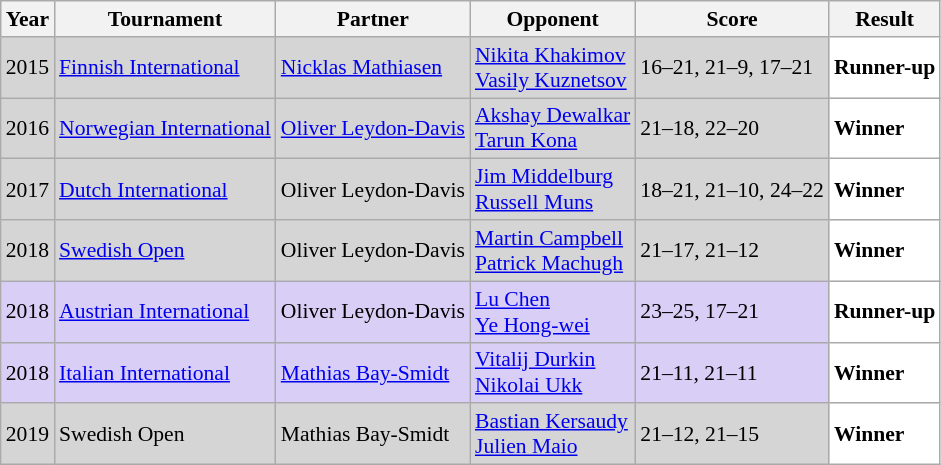<table class="sortable wikitable" style="font-size: 90%;">
<tr>
<th>Year</th>
<th>Tournament</th>
<th>Partner</th>
<th>Opponent</th>
<th>Score</th>
<th>Result</th>
</tr>
<tr style="background:#D5D5D5">
<td align="center">2015</td>
<td align="left"><a href='#'>Finnish International</a></td>
<td align="left"> <a href='#'>Nicklas Mathiasen</a></td>
<td align="left"> <a href='#'>Nikita Khakimov</a><br> <a href='#'>Vasily Kuznetsov</a></td>
<td align="left">16–21, 21–9, 17–21</td>
<td style="text-align:left; background:white"> <strong>Runner-up</strong></td>
</tr>
<tr style="background:#D5D5D5">
<td align="center">2016</td>
<td align="left"><a href='#'>Norwegian International</a></td>
<td align="left"> <a href='#'>Oliver Leydon-Davis</a></td>
<td align="left"> <a href='#'>Akshay Dewalkar</a><br> <a href='#'>Tarun Kona</a></td>
<td align="left">21–18, 22–20</td>
<td style="text-align:left; background:white"> <strong>Winner</strong></td>
</tr>
<tr style="background:#D5D5D5">
<td align="center">2017</td>
<td align="left"><a href='#'>Dutch International</a></td>
<td align="left"> Oliver Leydon-Davis</td>
<td align="left"> <a href='#'>Jim Middelburg</a><br> <a href='#'>Russell Muns</a></td>
<td align="left">18–21, 21–10, 24–22</td>
<td style="text-align:left; background:white"> <strong>Winner</strong></td>
</tr>
<tr style="background:#D5D5D5">
<td align="center">2018</td>
<td align="left"><a href='#'>Swedish Open</a></td>
<td align="left"> Oliver Leydon-Davis</td>
<td align="left"> <a href='#'>Martin Campbell</a><br> <a href='#'>Patrick Machugh</a></td>
<td align="left">21–17, 21–12</td>
<td style="text-align:left; background:white"> <strong>Winner</strong></td>
</tr>
<tr style="background:#D8CEF6">
<td align="center">2018</td>
<td align="left"><a href='#'>Austrian International</a></td>
<td align="left"> Oliver Leydon-Davis</td>
<td align="left"> <a href='#'>Lu Chen</a><br> <a href='#'>Ye Hong-wei</a></td>
<td align="left">23–25, 17–21</td>
<td style="text-align:left; background:white"> <strong>Runner-up</strong></td>
</tr>
<tr style="background:#D8CEF6">
<td align="center">2018</td>
<td align="left"><a href='#'>Italian International</a></td>
<td align="left"> <a href='#'>Mathias Bay-Smidt</a></td>
<td align="left"> <a href='#'>Vitalij Durkin</a><br> <a href='#'>Nikolai Ukk</a></td>
<td align="left">21–11, 21–11</td>
<td style="text-align:left; background:white"> <strong>Winner</strong></td>
</tr>
<tr style="background:#D5D5D5">
<td align="center">2019</td>
<td align="left">Swedish Open</td>
<td align="left"> Mathias Bay-Smidt</td>
<td align="left"> <a href='#'>Bastian Kersaudy</a><br> <a href='#'>Julien Maio</a></td>
<td align="left">21–12, 21–15</td>
<td style="text-align:left; background:white"> <strong>Winner</strong></td>
</tr>
</table>
